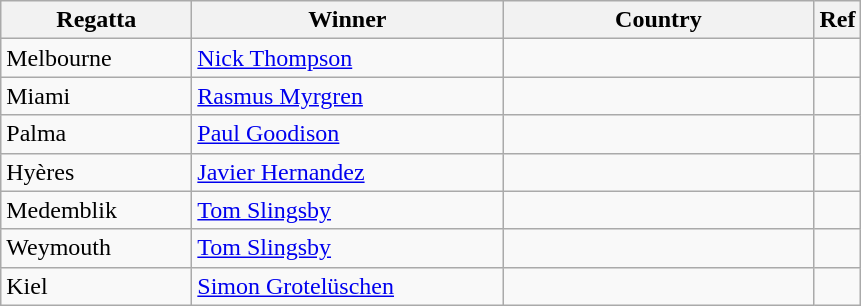<table class="wikitable">
<tr>
<th width=120>Regatta</th>
<th style="width:200px;">Winner</th>
<th style="width:200px;">Country</th>
<th>Ref</th>
</tr>
<tr>
<td>Melbourne</td>
<td><a href='#'>Nick Thompson</a></td>
<td></td>
<td></td>
</tr>
<tr>
<td>Miami</td>
<td><a href='#'>Rasmus Myrgren</a></td>
<td></td>
<td></td>
</tr>
<tr>
<td>Palma</td>
<td><a href='#'>Paul Goodison</a></td>
<td></td>
<td></td>
</tr>
<tr>
<td>Hyères</td>
<td><a href='#'>Javier Hernandez</a></td>
<td></td>
<td></td>
</tr>
<tr>
<td>Medemblik</td>
<td><a href='#'>Tom Slingsby</a></td>
<td></td>
<td></td>
</tr>
<tr>
<td>Weymouth</td>
<td><a href='#'>Tom Slingsby</a></td>
<td></td>
<td></td>
</tr>
<tr>
<td>Kiel</td>
<td><a href='#'>Simon Grotelüschen</a></td>
<td></td>
<td></td>
</tr>
</table>
